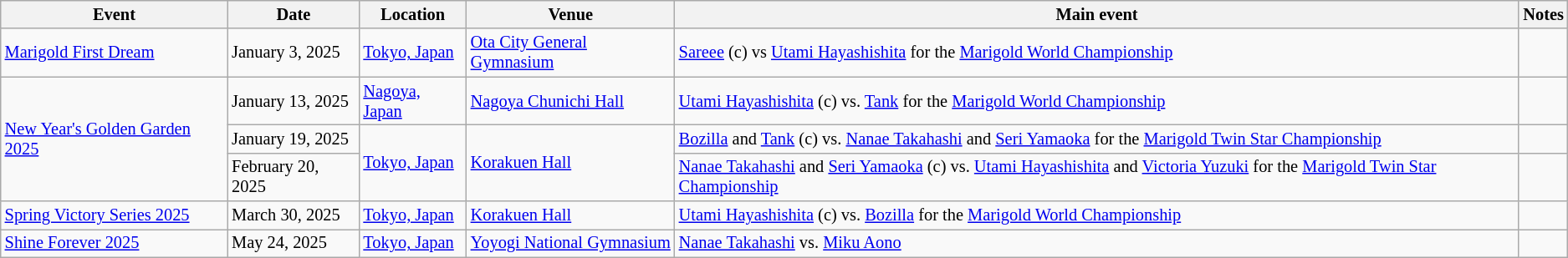<table class="wikitable" style="font-size:85%;">
<tr>
<th>Event</th>
<th>Date</th>
<th>Location</th>
<th>Venue</th>
<th>Main event</th>
<th>Notes</th>
</tr>
<tr>
<td><a href='#'>Marigold First Dream</a></td>
<td>January 3, 2025</td>
<td><a href='#'>Tokyo, Japan</a></td>
<td><a href='#'>Ota City General Gymnasium</a></td>
<td><a href='#'>Sareee</a> (c) vs <a href='#'>Utami Hayashishita</a> for the <a href='#'>Marigold World Championship</a></td>
<td></td>
</tr>
<tr>
<td rowspan=3><a href='#'>New Year's Golden Garden  2025</a></td>
<td>January 13, 2025</td>
<td><a href='#'>Nagoya, Japan</a></td>
<td><a href='#'>Nagoya Chunichi Hall</a></td>
<td><a href='#'>Utami Hayashishita</a> (c) vs. <a href='#'>Tank</a> for the <a href='#'>Marigold World Championship</a></td>
<td></td>
</tr>
<tr>
<td>January 19, 2025</td>
<td rowspan=2><a href='#'>Tokyo, Japan</a></td>
<td rowspan=2><a href='#'>Korakuen Hall</a></td>
<td><a href='#'>Bozilla</a> and <a href='#'>Tank</a> (c) vs. <a href='#'>Nanae Takahashi</a> and <a href='#'>Seri Yamaoka</a> for the <a href='#'>Marigold Twin Star Championship</a></td>
<td></td>
</tr>
<tr>
<td>February 20, 2025</td>
<td><a href='#'>Nanae Takahashi</a> and <a href='#'>Seri Yamaoka</a> (c) vs. <a href='#'>Utami Hayashishita</a> and <a href='#'>Victoria Yuzuki</a> for the <a href='#'>Marigold Twin Star Championship</a></td>
<td></td>
</tr>
<tr>
<td><a href='#'>Spring Victory Series 2025</a></td>
<td>March 30, 2025</td>
<td><a href='#'>Tokyo, Japan</a></td>
<td><a href='#'>Korakuen Hall</a></td>
<td><a href='#'>Utami Hayashishita</a> (c) vs. <a href='#'>Bozilla</a> for the <a href='#'>Marigold World Championship</a></td>
<td></td>
</tr>
<tr>
<td><a href='#'>Shine Forever 2025</a></td>
<td>May 24, 2025</td>
<td><a href='#'>Tokyo, Japan</a></td>
<td><a href='#'>Yoyogi National Gymnasium</a></td>
<td><a href='#'>Nanae Takahashi</a> vs. <a href='#'>Miku Aono</a></td>
<td></td>
</tr>
</table>
